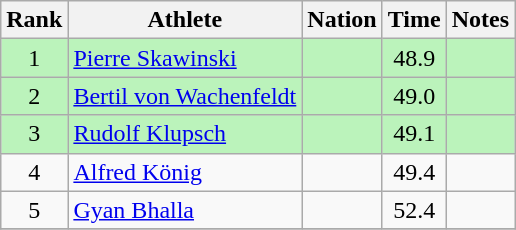<table class="wikitable sortable" style="text-align:center">
<tr>
<th>Rank</th>
<th>Athlete</th>
<th>Nation</th>
<th>Time</th>
<th>Notes</th>
</tr>
<tr bgcolor=bbf3bb>
<td>1</td>
<td align=left><a href='#'>Pierre Skawinski</a></td>
<td align=left></td>
<td>48.9</td>
<td></td>
</tr>
<tr bgcolor=bbf3bb>
<td>2</td>
<td align=left><a href='#'>Bertil von Wachenfeldt</a></td>
<td align=left></td>
<td>49.0</td>
<td></td>
</tr>
<tr bgcolor=bbf3bb>
<td>3</td>
<td align=left><a href='#'>Rudolf Klupsch</a></td>
<td align=left></td>
<td>49.1</td>
<td></td>
</tr>
<tr>
<td>4</td>
<td align=left><a href='#'>Alfred König</a></td>
<td align=left></td>
<td>49.4</td>
<td></td>
</tr>
<tr>
<td>5</td>
<td align=left><a href='#'>Gyan Bhalla</a></td>
<td align=left></td>
<td>52.4</td>
<td></td>
</tr>
<tr>
</tr>
</table>
